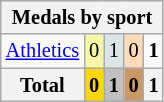<table class="wikitable" style="font-size:85%">
<tr style="background:#efefef;">
<th colspan=7><strong>Medals by sport</strong></th>
</tr>
<tr align=center>
<td><a href='#'>Athletics</a></td>
<td style="background:#F7F6A8;">0</td>
<td style="background:#DCE5E5;">1</td>
<td style="background:#FFDAB9;">0</td>
<td><strong>1</strong></td>
</tr>
<tr align=center>
<th><strong>Total</strong></th>
<th style="background:gold;"><strong>0</strong></th>
<th style="background:silver;"><strong>1</strong></th>
<th style="background:#c96;"><strong>0</strong></th>
<th><strong>1</strong></th>
</tr>
</table>
